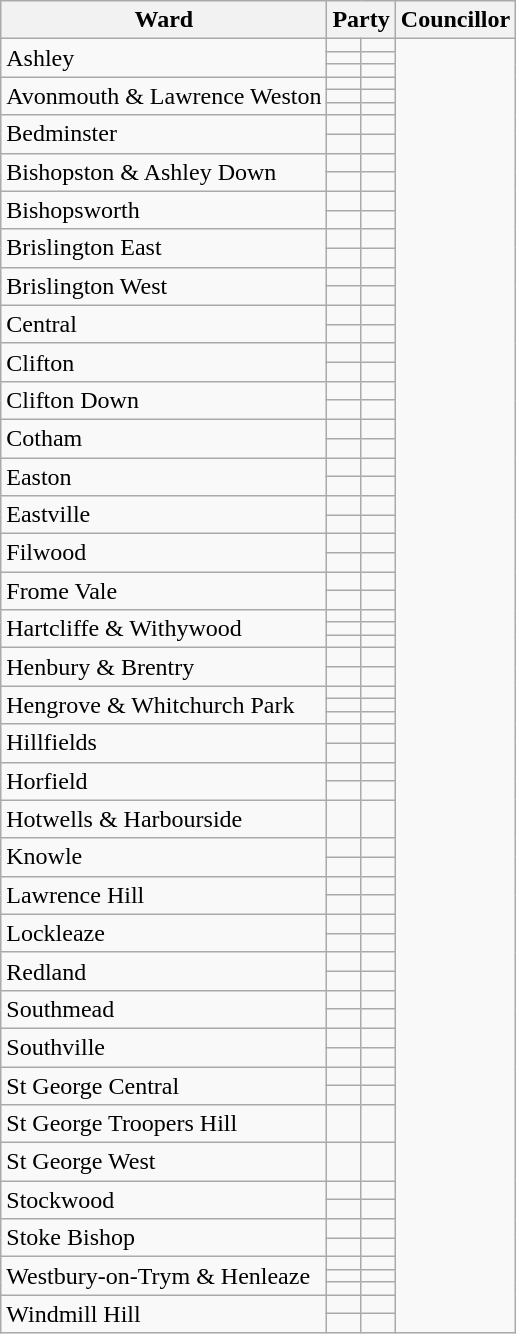<table class="wikitable sortable">
<tr>
<th>Ward</th>
<th colspan="2">Party</th>
<th>Councillor</th>
</tr>
<tr>
<td rowspan="3">Ashley</td>
<td></td>
<td></td>
</tr>
<tr>
<td></td>
<td></td>
</tr>
<tr>
<td></td>
<td></td>
</tr>
<tr>
<td rowspan="3">Avonmouth & Lawrence Weston</td>
<td></td>
<td></td>
</tr>
<tr>
<td></td>
<td></td>
</tr>
<tr>
<td></td>
<td></td>
</tr>
<tr>
<td rowspan="2">Bedminster</td>
<td></td>
<td></td>
</tr>
<tr>
<td></td>
<td></td>
</tr>
<tr>
<td rowspan="2">Bishopston & Ashley Down</td>
<td></td>
<td></td>
</tr>
<tr>
<td></td>
<td></td>
</tr>
<tr>
<td rowspan="2">Bishopsworth</td>
<td></td>
<td></td>
</tr>
<tr>
<td></td>
<td></td>
</tr>
<tr>
<td rowspan="2">Brislington East</td>
<td></td>
<td></td>
</tr>
<tr>
<td></td>
<td></td>
</tr>
<tr>
<td rowspan="2">Brislington West</td>
<td></td>
<td></td>
</tr>
<tr>
<td></td>
<td></td>
</tr>
<tr>
<td rowspan="2">Central</td>
<td></td>
<td></td>
</tr>
<tr>
<td></td>
<td></td>
</tr>
<tr>
<td rowspan="2">Clifton</td>
<td></td>
<td></td>
</tr>
<tr>
<td></td>
<td></td>
</tr>
<tr>
<td rowspan="2">Clifton Down</td>
<td></td>
<td></td>
</tr>
<tr>
<td></td>
<td></td>
</tr>
<tr>
<td rowspan="2">Cotham</td>
<td></td>
<td></td>
</tr>
<tr>
<td></td>
<td></td>
</tr>
<tr>
<td rowspan="2">Easton</td>
<td></td>
<td></td>
</tr>
<tr>
<td></td>
<td></td>
</tr>
<tr>
<td rowspan="2">Eastville</td>
<td></td>
<td></td>
</tr>
<tr>
<td></td>
<td></td>
</tr>
<tr>
<td rowspan="2">Filwood</td>
<td></td>
<td></td>
</tr>
<tr>
<td></td>
<td></td>
</tr>
<tr>
<td rowspan="2">Frome Vale</td>
<td></td>
<td></td>
</tr>
<tr>
<td></td>
<td></td>
</tr>
<tr>
<td rowspan="3">Hartcliffe & Withywood</td>
<td></td>
<td></td>
</tr>
<tr>
<td></td>
<td></td>
</tr>
<tr>
<td></td>
<td></td>
</tr>
<tr>
<td rowspan="2">Henbury & Brentry</td>
<td></td>
<td></td>
</tr>
<tr>
<td></td>
<td></td>
</tr>
<tr>
<td rowspan="3">Hengrove & Whitchurch Park</td>
<td></td>
<td></td>
</tr>
<tr>
<td></td>
<td></td>
</tr>
<tr>
<td></td>
<td></td>
</tr>
<tr>
<td rowspan="2">Hillfields</td>
<td></td>
<td></td>
</tr>
<tr>
<td></td>
<td></td>
</tr>
<tr>
<td rowspan="2">Horfield</td>
<td></td>
<td></td>
</tr>
<tr>
<td></td>
<td></td>
</tr>
<tr>
<td>Hotwells & Harbourside</td>
<td></td>
<td></td>
</tr>
<tr>
<td rowspan="2">Knowle</td>
<td></td>
<td></td>
</tr>
<tr>
<td></td>
<td></td>
</tr>
<tr>
<td rowspan="2">Lawrence Hill</td>
<td></td>
<td></td>
</tr>
<tr>
<td></td>
<td></td>
</tr>
<tr>
<td rowspan="2">Lockleaze</td>
<td></td>
<td></td>
</tr>
<tr>
<td></td>
<td></td>
</tr>
<tr>
<td rowspan="2">Redland</td>
<td></td>
<td></td>
</tr>
<tr>
<td></td>
<td></td>
</tr>
<tr>
<td rowspan="2">Southmead</td>
<td></td>
<td></td>
</tr>
<tr>
<td></td>
<td></td>
</tr>
<tr>
<td rowspan="2">Southville</td>
<td></td>
<td></td>
</tr>
<tr>
<td></td>
<td></td>
</tr>
<tr>
<td rowspan="2">St George Central</td>
<td></td>
<td></td>
</tr>
<tr>
<td></td>
<td></td>
</tr>
<tr>
<td>St George Troopers Hill</td>
<td></td>
<td></td>
</tr>
<tr>
<td>St George West</td>
<td></td>
<td></td>
</tr>
<tr>
<td rowspan="2">Stockwood</td>
<td></td>
<td></td>
</tr>
<tr>
<td></td>
<td></td>
</tr>
<tr>
<td rowspan="2">Stoke Bishop</td>
<td></td>
<td></td>
</tr>
<tr>
<td></td>
<td></td>
</tr>
<tr>
<td rowspan="3">Westbury-on-Trym & Henleaze</td>
<td></td>
<td></td>
</tr>
<tr>
<td></td>
<td></td>
</tr>
<tr>
<td></td>
<td></td>
</tr>
<tr>
<td rowspan="2">Windmill Hill</td>
<td></td>
<td></td>
</tr>
<tr>
<td></td>
<td></td>
</tr>
</table>
